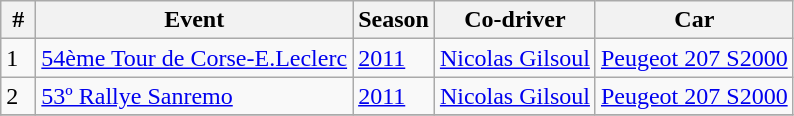<table class="wikitable">
<tr>
<th> # </th>
<th>Event</th>
<th>Season</th>
<th>Co-driver</th>
<th>Car</th>
</tr>
<tr>
<td>1</td>
<td> <a href='#'>54ème Tour de Corse-E.Leclerc</a></td>
<td><a href='#'>2011</a></td>
<td> <a href='#'>Nicolas Gilsoul</a></td>
<td><a href='#'>Peugeot 207 S2000</a></td>
</tr>
<tr>
<td>2</td>
<td> <a href='#'>53º Rallye Sanremo</a></td>
<td><a href='#'>2011</a></td>
<td> <a href='#'>Nicolas Gilsoul</a></td>
<td><a href='#'>Peugeot 207 S2000</a></td>
</tr>
<tr>
</tr>
</table>
